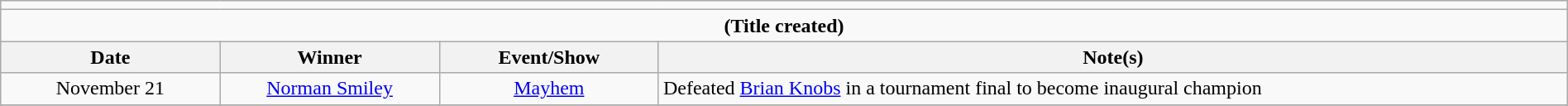<table class="wikitable" style="text-align:center; width:100%;">
<tr>
<td colspan="5"></td>
</tr>
<tr>
<td colspan="5"><strong>(Title created)</strong></td>
</tr>
<tr>
<th width=14%>Date</th>
<th width=14%>Winner</th>
<th width=14%>Event/Show</th>
<th width=58%>Note(s)</th>
</tr>
<tr>
<td>November 21</td>
<td><a href='#'>Norman Smiley</a></td>
<td><a href='#'>Mayhem</a></td>
<td align=left>Defeated <a href='#'>Brian Knobs</a> in a tournament final to become inaugural champion</td>
</tr>
<tr>
</tr>
</table>
